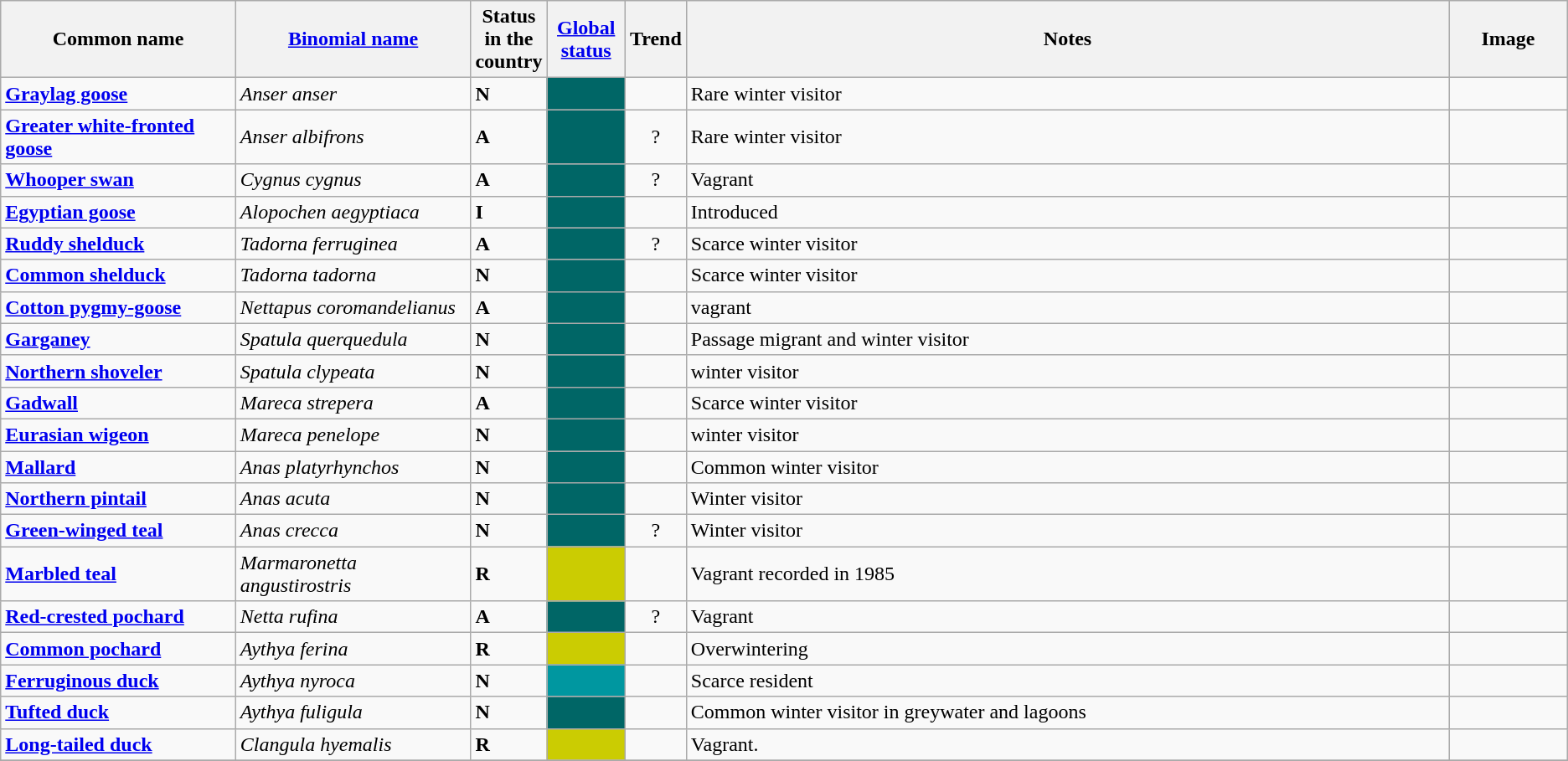<table class="wikitable sortable">
<tr>
<th width="15%">Common name</th>
<th width="15%"><a href='#'>Binomial name</a></th>
<th width="1%">Status in the country</th>
<th width="5%"><a href='#'>Global status</a></th>
<th width="1%">Trend</th>
<th class="unsortable">Notes</th>
<th class="unsortable">Image</th>
</tr>
<tr>
<td><strong><a href='#'>Graylag goose</a></strong></td>
<td><em>Anser anser</em></td>
<td><strong>N</strong></td>
<td align=center style="background: #006666"></td>
<td align=center></td>
<td>Rare winter visitor</td>
<td></td>
</tr>
<tr>
<td><strong><a href='#'>Greater white-fronted goose</a></strong></td>
<td><em>Anser albifrons</em></td>
<td><strong>A</strong></td>
<td align=center style="background: #006666"></td>
<td align=center>?</td>
<td>Rare winter visitor</td>
<td></td>
</tr>
<tr>
<td><strong><a href='#'>Whooper swan</a></strong></td>
<td><em>Cygnus cygnus</em></td>
<td><strong>A</strong></td>
<td align=center style="background: #006666"></td>
<td align=center>?</td>
<td>Vagrant</td>
<td></td>
</tr>
<tr>
<td><strong><a href='#'>Egyptian goose</a></strong></td>
<td><em>Alopochen aegyptiaca</em></td>
<td><strong>I</strong></td>
<td align=center style="background: #006666"></td>
<td align=center></td>
<td>Introduced</td>
<td></td>
</tr>
<tr>
<td><strong><a href='#'>Ruddy shelduck</a></strong></td>
<td><em>Tadorna ferruginea</em></td>
<td><strong>A</strong></td>
<td align=center style="background: #006666"></td>
<td align=center>?</td>
<td>Scarce winter visitor</td>
<td></td>
</tr>
<tr>
<td><strong><a href='#'>Common shelduck</a></strong></td>
<td><em>Tadorna tadorna</em></td>
<td><strong>N</strong></td>
<td align=center style="background: #006666"></td>
<td align=center></td>
<td>Scarce winter visitor</td>
<td></td>
</tr>
<tr>
<td><strong><a href='#'>Cotton pygmy-goose</a></strong></td>
<td><em>Nettapus coromandelianus</em></td>
<td><strong>A</strong></td>
<td align=center style="background: #006666"></td>
<td align=center></td>
<td>vagrant</td>
<td></td>
</tr>
<tr>
<td><strong><a href='#'>Garganey</a></strong></td>
<td><em>Spatula querquedula</em></td>
<td><strong>N</strong></td>
<td align=center style="background: #006666"></td>
<td align=center></td>
<td>Passage migrant and winter visitor</td>
<td></td>
</tr>
<tr>
<td><strong><a href='#'>Northern shoveler</a></strong></td>
<td><em>Spatula clypeata</em></td>
<td><strong>N</strong></td>
<td align=center style="background: #006666"></td>
<td align=center></td>
<td>winter visitor</td>
<td></td>
</tr>
<tr>
<td><strong><a href='#'>Gadwall</a></strong></td>
<td><em>Mareca strepera</em></td>
<td><strong>A</strong></td>
<td align=center style="background: #006666"></td>
<td align=center></td>
<td>Scarce winter visitor</td>
<td></td>
</tr>
<tr>
<td><strong><a href='#'>Eurasian wigeon</a></strong></td>
<td><em>Mareca penelope</em></td>
<td><strong>N</strong></td>
<td align=center style="background: #006666"></td>
<td align=center></td>
<td>winter visitor</td>
<td></td>
</tr>
<tr>
<td><strong><a href='#'>Mallard</a></strong></td>
<td><em>Anas platyrhynchos</em></td>
<td><strong>N</strong></td>
<td align=center style="background: #006666"></td>
<td align=center></td>
<td>Common winter visitor</td>
<td></td>
</tr>
<tr>
<td><strong><a href='#'>Northern pintail</a></strong></td>
<td><em>Anas acuta</em></td>
<td><strong>N</strong></td>
<td align=center style="background: #006666"></td>
<td align=center></td>
<td>Winter visitor</td>
<td></td>
</tr>
<tr>
<td><strong><a href='#'>Green-winged teal</a></strong></td>
<td><em>Anas crecca</em></td>
<td><strong>N</strong></td>
<td align=center style="background: #006666"></td>
<td align=center>?</td>
<td>Winter visitor</td>
<td></td>
</tr>
<tr>
<td><strong><a href='#'>Marbled teal</a></strong></td>
<td><em>Marmaronetta angustirostris</em></td>
<td><strong>R</strong></td>
<td align=center style="background: #cbcc02"></td>
<td align=center></td>
<td>Vagrant recorded in 1985</td>
<td></td>
</tr>
<tr>
<td><strong><a href='#'>Red-crested pochard</a></strong></td>
<td><em>Netta rufina</em></td>
<td><strong>A</strong></td>
<td align=center style="background: #006666"></td>
<td align=center>?</td>
<td>Vagrant</td>
<td></td>
</tr>
<tr>
<td><strong><a href='#'>Common pochard</a></strong></td>
<td><em>Aythya ferina</em></td>
<td><strong>R</strong></td>
<td align=center style="background: #cbcc02"></td>
<td align=center></td>
<td>Overwintering</td>
<td></td>
</tr>
<tr>
<td><strong><a href='#'>Ferruginous duck</a></strong></td>
<td><em>Aythya nyroca</em></td>
<td><strong>N</strong></td>
<td align=center style="background: #0097a0"></td>
<td align=center></td>
<td>Scarce resident</td>
<td></td>
</tr>
<tr>
<td><strong><a href='#'>Tufted duck</a></strong></td>
<td><em>Aythya fuligula</em></td>
<td><strong>N</strong></td>
<td align=center style="background: #006666"></td>
<td align=center></td>
<td>Common winter visitor in greywater and lagoons</td>
<td></td>
</tr>
<tr>
<td><strong><a href='#'>Long-tailed duck</a></strong></td>
<td><em>Clangula hyemalis</em></td>
<td><strong>R</strong></td>
<td align=center style="background: #cbcc02"></td>
<td align=center></td>
<td>Vagrant.</td>
<td></td>
</tr>
<tr>
</tr>
</table>
